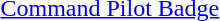<table>
<tr>
<td>  <a href='#'>Command Pilot Badge</a></td>
</tr>
</table>
